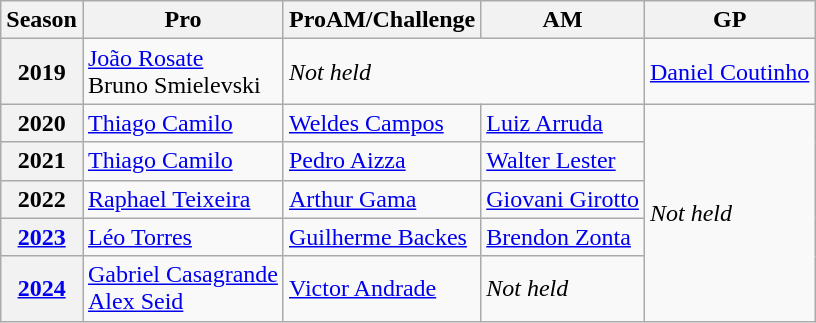<table class="wikitable">
<tr>
<th>Season</th>
<th>Pro</th>
<th>ProAM/Challenge</th>
<th>AM</th>
<th>GP</th>
</tr>
<tr>
<th>2019</th>
<td> <a href='#'>João Rosate</a><br> Bruno Smielevski</td>
<td colspan="2"><em>Not held</em></td>
<td> <a href='#'>Daniel Coutinho</a></td>
</tr>
<tr>
<th>2020</th>
<td> <a href='#'>Thiago Camilo</a></td>
<td> <a href='#'>Weldes Campos</a></td>
<td> <a href='#'>Luiz Arruda</a></td>
<td rowspan="5"><em>Not held</em></td>
</tr>
<tr>
<th>2021</th>
<td> <a href='#'>Thiago Camilo</a></td>
<td> <a href='#'>Pedro Aizza</a></td>
<td> <a href='#'>Walter Lester</a></td>
</tr>
<tr>
<th>2022</th>
<td> <a href='#'>Raphael Teixeira</a></td>
<td> <a href='#'>Arthur Gama</a></td>
<td> <a href='#'>Giovani Girotto</a></td>
</tr>
<tr>
<th><a href='#'>2023</a></th>
<td> <a href='#'>Léo Torres</a></td>
<td> <a href='#'>Guilherme Backes</a></td>
<td> <a href='#'>Brendon Zonta</a></td>
</tr>
<tr>
<th><a href='#'>2024</a></th>
<td> <a href='#'>Gabriel Casagrande</a><br> <a href='#'>Alex Seid</a></td>
<td><a href='#'>Victor Andrade</a></td>
<td><em>Not held</em></td>
</tr>
</table>
